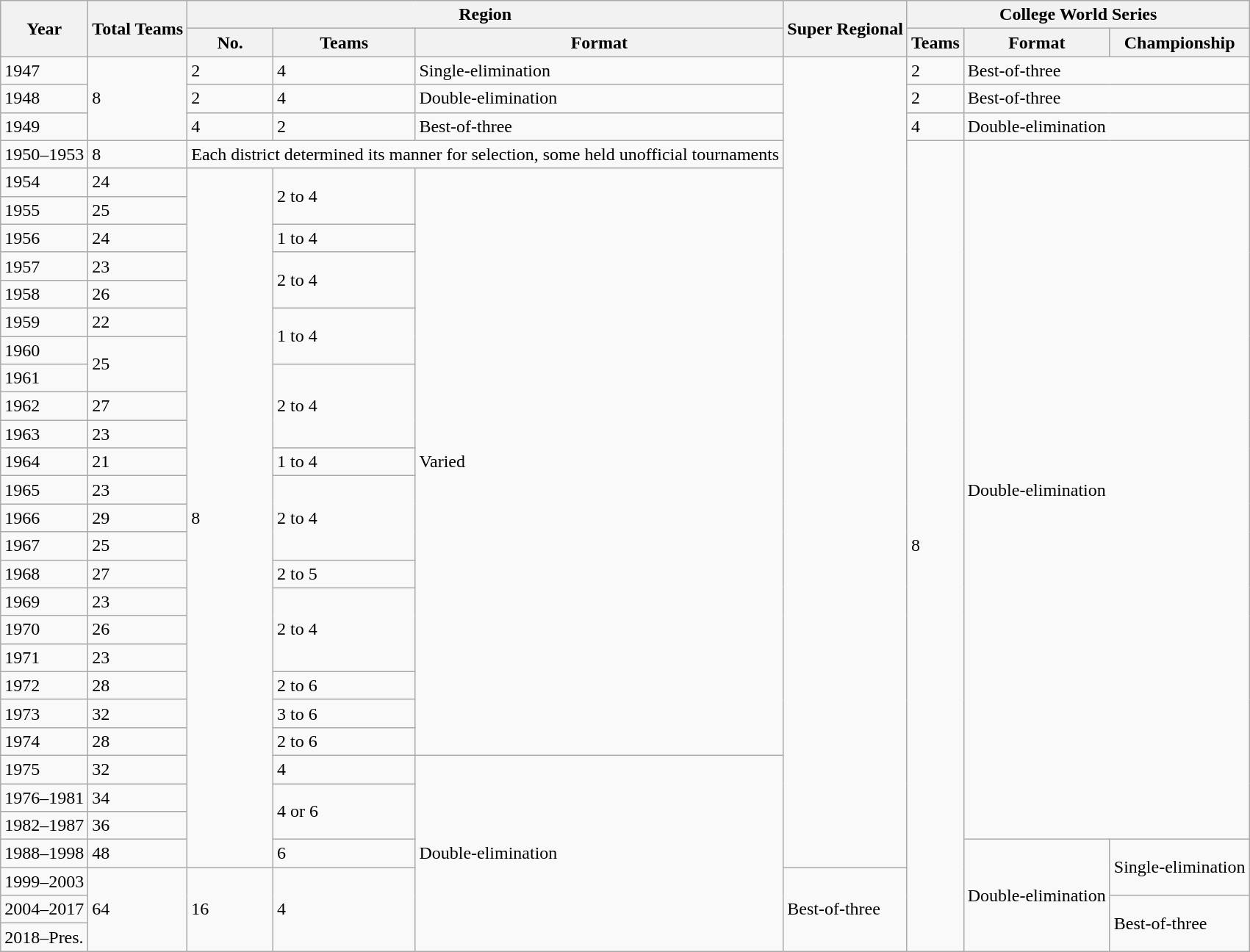<table class="wikitable mw-collapsible">
<tr>
<th rowspan="2">Year</th>
<th rowspan="2">Total Teams</th>
<th colspan="3">Region</th>
<th rowspan="2">Super Regional</th>
<th colspan="3">College World Series</th>
</tr>
<tr>
<th>No.</th>
<th>Teams</th>
<th>Format</th>
<th>Teams</th>
<th>Format</th>
<th>Championship</th>
</tr>
<tr>
<td>1947</td>
<td rowspan="3">8</td>
<td>2</td>
<td>4</td>
<td>Single-elimination</td>
<td rowspan="29"></td>
<td>2</td>
<td colspan="2">Best-of-three</td>
</tr>
<tr>
<td>1948</td>
<td>2</td>
<td>4</td>
<td>Double-elimination</td>
<td>2</td>
<td colspan="2">Best-of-three</td>
</tr>
<tr>
<td>1949</td>
<td>4</td>
<td>2</td>
<td>Best-of-three</td>
<td>4</td>
<td colspan="2">Double-elimination</td>
</tr>
<tr>
<td>1950–1953</td>
<td>8</td>
<td colspan="3">Each district determined its manner for selection, some held unofficial tournaments</td>
<td rowspan="29">8</td>
<td colspan="2" rowspan="25">Double-elimination</td>
</tr>
<tr>
<td>1954</td>
<td>24</td>
<td rowspan="25">8</td>
<td rowspan="2">2 to 4</td>
<td rowspan="21">Varied</td>
</tr>
<tr>
<td>1955</td>
<td>25</td>
</tr>
<tr>
<td>1956</td>
<td>24</td>
<td>1 to 4</td>
</tr>
<tr>
<td>1957</td>
<td>23</td>
<td rowspan="2">2 to 4</td>
</tr>
<tr>
<td>1958</td>
<td>26</td>
</tr>
<tr>
<td>1959</td>
<td>22</td>
<td rowspan="2">1 to 4</td>
</tr>
<tr>
<td>1960</td>
<td rowspan="2">25</td>
</tr>
<tr>
<td>1961</td>
<td rowspan="3">2 to 4</td>
</tr>
<tr>
<td>1962</td>
<td>27</td>
</tr>
<tr>
<td>1963</td>
<td>23</td>
</tr>
<tr>
<td>1964</td>
<td>21</td>
<td>1 to 4</td>
</tr>
<tr>
<td>1965</td>
<td>23</td>
<td rowspan="3">2 to 4</td>
</tr>
<tr>
<td>1966</td>
<td>29</td>
</tr>
<tr>
<td>1967</td>
<td>25</td>
</tr>
<tr>
<td>1968</td>
<td>27</td>
<td>2 to 5</td>
</tr>
<tr>
<td>1969</td>
<td>23</td>
<td rowspan="3">2 to 4</td>
</tr>
<tr>
<td>1970</td>
<td>26</td>
</tr>
<tr>
<td>1971</td>
<td>23</td>
</tr>
<tr>
<td>1972</td>
<td>28</td>
<td>2 to 6</td>
</tr>
<tr>
<td>1973</td>
<td>32</td>
<td>3 to 6</td>
</tr>
<tr>
<td>1974</td>
<td>28</td>
<td>2 to 6</td>
</tr>
<tr>
<td>1975</td>
<td>32</td>
<td>4</td>
<td rowspan="7">Double-elimination</td>
</tr>
<tr>
<td>1976–1981</td>
<td>34</td>
<td rowspan="2">4 or 6</td>
</tr>
<tr>
<td>1982–1987</td>
<td>36</td>
</tr>
<tr>
<td>1988–1998</td>
<td>48</td>
<td>6</td>
<td rowspan="4">Double-elimination</td>
<td rowspan="2">Single-elimination</td>
</tr>
<tr>
<td>1999–2003</td>
<td rowspan="3">64</td>
<td rowspan="3">16</td>
<td rowspan="3">4</td>
<td rowspan="3">Best-of-three</td>
</tr>
<tr>
<td>2004–2017</td>
<td rowspan="2">Best-of-three</td>
</tr>
<tr>
<td>2018–Pres.</td>
</tr>
</table>
